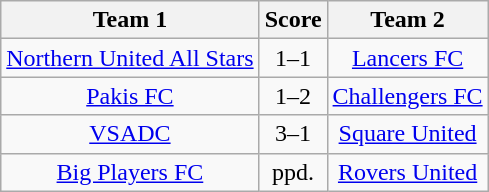<table class="wikitable sortable" align="center">
<tr>
<th align="center">Team 1</th>
<th align="center">Score</th>
<th align="center">Team 2</th>
</tr>
<tr>
<td align="center"><a href='#'>Northern United All Stars</a></td>
<td align="center">1–1</td>
<td align="center"><a href='#'>Lancers FC</a></td>
</tr>
<tr>
<td align="center"><a href='#'>Pakis FC</a></td>
<td align="center">1–2</td>
<td align="center"><a href='#'>Challengers FC</a></td>
</tr>
<tr>
<td align="center"><a href='#'>VSADC</a></td>
<td align="center">3–1</td>
<td align="center"><a href='#'>Square United</a></td>
</tr>
<tr>
<td align="center"><a href='#'>Big Players FC</a></td>
<td align="center">ppd.</td>
<td align="center"><a href='#'>Rovers United</a></td>
</tr>
</table>
